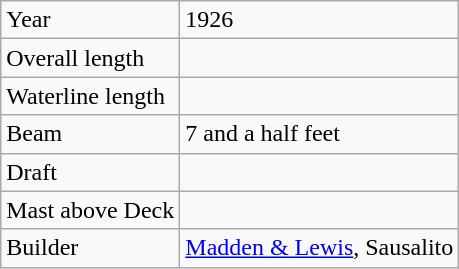<table class=wikitable>
<tr>
<td>Year</td>
<td>1926</td>
</tr>
<tr>
<td>Overall length</td>
<td></td>
</tr>
<tr>
<td>Waterline length</td>
<td></td>
</tr>
<tr>
<td>Beam</td>
<td>7 and a half feet</td>
</tr>
<tr>
<td>Draft</td>
<td></td>
</tr>
<tr>
<td>Mast above Deck</td>
<td></td>
</tr>
<tr>
<td>Builder</td>
<td><a href='#'>Madden & Lewis</a>, Sausalito</td>
</tr>
</table>
